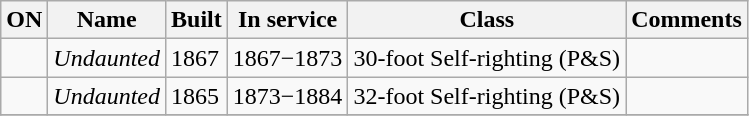<table class="wikitable">
<tr>
<th>ON</th>
<th>Name</th>
<th>Built</th>
<th>In service</th>
<th>Class</th>
<th>Comments</th>
</tr>
<tr>
<td></td>
<td><em>Undaunted</em></td>
<td>1867</td>
<td>1867−1873</td>
<td>30-foot Self-righting (P&S)</td>
<td></td>
</tr>
<tr>
<td></td>
<td><em>Undaunted</em></td>
<td>1865</td>
<td>1873−1884</td>
<td>32-foot Self-righting (P&S)</td>
<td></td>
</tr>
<tr>
</tr>
</table>
